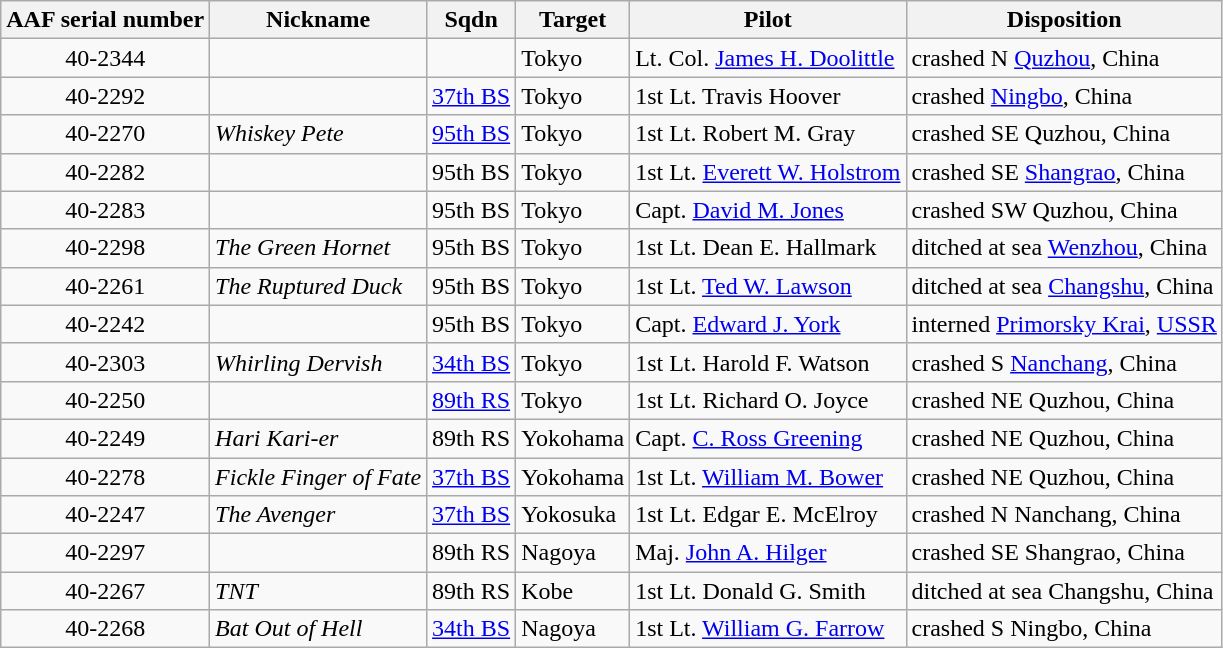<table class="wikitable">
<tr>
<th align=center>AAF serial number</th>
<th align=center>Nickname</th>
<th align=center>Sqdn</th>
<th align=center>Target</th>
<th align=center>Pilot</th>
<th align=center>Disposition</th>
</tr>
<tr>
<td align=center>40-2344</td>
<td></td>
<td></td>
<td>Tokyo</td>
<td>Lt. Col. <a href='#'>James H. Doolittle</a></td>
<td>crashed N <a href='#'>Quzhou</a>, China</td>
</tr>
<tr>
<td align=center>40-2292</td>
<td></td>
<td><a href='#'>37th BS</a></td>
<td>Tokyo</td>
<td>1st Lt. Travis Hoover</td>
<td>crashed <a href='#'>Ningbo</a>, China</td>
</tr>
<tr>
<td align=center>40-2270</td>
<td><em>Whiskey Pete</em></td>
<td><a href='#'>95th BS</a></td>
<td>Tokyo</td>
<td>1st Lt. Robert M. Gray</td>
<td>crashed SE Quzhou, China</td>
</tr>
<tr>
<td align=center>40-2282</td>
<td></td>
<td>95th BS</td>
<td>Tokyo</td>
<td>1st Lt. <a href='#'>Everett W. Holstrom</a></td>
<td>crashed SE <a href='#'>Shangrao</a>, China</td>
</tr>
<tr>
<td align=center>40-2283</td>
<td></td>
<td>95th BS</td>
<td>Tokyo</td>
<td>Capt. <a href='#'>David M. Jones</a></td>
<td>crashed SW Quzhou, China</td>
</tr>
<tr>
<td align=center>40-2298</td>
<td><em>The Green Hornet</em></td>
<td>95th BS</td>
<td>Tokyo</td>
<td>1st Lt. Dean E. Hallmark</td>
<td>ditched at sea <a href='#'>Wenzhou</a>, China</td>
</tr>
<tr>
<td align=center>40-2261</td>
<td><em>The Ruptured Duck</em></td>
<td>95th BS</td>
<td>Tokyo</td>
<td>1st Lt. <a href='#'>Ted W. Lawson</a></td>
<td>ditched at sea <a href='#'>Changshu</a>, China</td>
</tr>
<tr>
<td align=center>40-2242</td>
<td></td>
<td>95th BS</td>
<td>Tokyo</td>
<td>Capt. <a href='#'>Edward J. York</a></td>
<td>interned <a href='#'>Primorsky Krai</a>, <a href='#'>USSR</a></td>
</tr>
<tr>
<td align=center>40-2303</td>
<td><em>Whirling Dervish</em></td>
<td><a href='#'>34th BS</a></td>
<td>Tokyo</td>
<td>1st Lt. Harold F. Watson</td>
<td>crashed S <a href='#'>Nanchang</a>, China</td>
</tr>
<tr>
<td align=center>40-2250</td>
<td></td>
<td><a href='#'>89th RS</a></td>
<td>Tokyo</td>
<td>1st Lt. Richard O. Joyce</td>
<td>crashed NE Quzhou, China</td>
</tr>
<tr>
<td align=center>40-2249</td>
<td><em>Hari Kari-er</em></td>
<td>89th RS</td>
<td>Yokohama</td>
<td>Capt. <a href='#'>C. Ross Greening</a></td>
<td>crashed NE Quzhou, China</td>
</tr>
<tr>
<td align=center>40-2278</td>
<td><em>Fickle Finger of Fate</em></td>
<td><a href='#'>37th BS</a></td>
<td>Yokohama</td>
<td>1st Lt. <a href='#'>William M. Bower</a></td>
<td>crashed NE Quzhou, China</td>
</tr>
<tr>
<td align=center>40-2247</td>
<td><em>The Avenger</em></td>
<td><a href='#'>37th BS</a></td>
<td>Yokosuka</td>
<td>1st Lt. Edgar E. McElroy</td>
<td>crashed N Nanchang, China</td>
</tr>
<tr>
<td align=center>40-2297</td>
<td></td>
<td>89th RS</td>
<td>Nagoya</td>
<td>Maj. <a href='#'>John A. Hilger</a></td>
<td>crashed SE Shangrao, China</td>
</tr>
<tr>
<td align=center>40-2267</td>
<td><em>TNT</em></td>
<td>89th RS</td>
<td>Kobe</td>
<td>1st Lt. Donald G. Smith</td>
<td>ditched at sea Changshu, China</td>
</tr>
<tr>
<td align=center>40-2268</td>
<td><em>Bat Out of Hell</em></td>
<td><a href='#'>34th BS</a></td>
<td>Nagoya</td>
<td>1st Lt. <a href='#'>William G. Farrow</a></td>
<td>crashed S Ningbo, China</td>
</tr>
</table>
